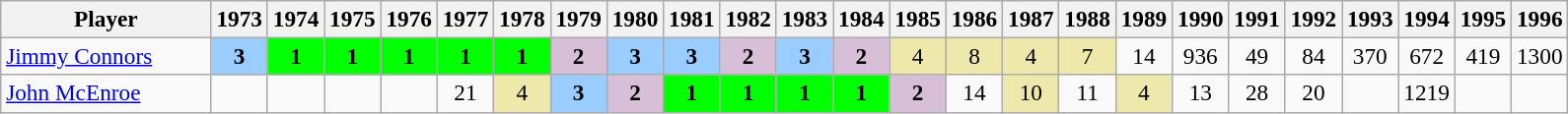<table class="wikitable" style="text-align:center;font-size:97%">
<tr>
<th width="135">Player</th>
<th>1973</th>
<th>1974</th>
<th>1975</th>
<th>1976</th>
<th>1977</th>
<th>1978</th>
<th>1979</th>
<th>1980</th>
<th>1981</th>
<th>1982</th>
<th>1983</th>
<th>1984</th>
<th>1985</th>
<th>1986</th>
<th>1987</th>
<th>1988</th>
<th>1989</th>
<th>1990</th>
<th>1991</th>
<th>1992</th>
<th>1993</th>
<th>1994</th>
<th>1995</th>
<th>1996</th>
</tr>
<tr>
<td align="left"><a href='#'>Jimmy Connors</a></td>
<td bgcolor=99ccff><strong>3</strong></td>
<td bgcolor=lime><strong>1</strong></td>
<td bgcolor=lime><strong>1</strong></td>
<td bgcolor=lime><strong>1</strong></td>
<td bgcolor=lime><strong>1</strong></td>
<td bgcolor=lime><strong>1</strong></td>
<td bgcolor=d8bfd8><strong>2</strong></td>
<td bgcolor=99ccff><strong>3</strong></td>
<td bgcolor=99ccff><strong>3</strong></td>
<td bgcolor=d8bfd8><strong>2</strong></td>
<td bgcolor=99ccff><strong>3</strong></td>
<td bgcolor=d8bfd8><strong>2</strong></td>
<td bgcolor=eee8aa>4</td>
<td bgcolor=eee8aa>8</td>
<td bgcolor=eee8aa>4</td>
<td bgcolor=eee8aa>7</td>
<td>14</td>
<td>936</td>
<td>49</td>
<td>84</td>
<td>370</td>
<td>672</td>
<td>419</td>
<td>1300</td>
</tr>
<tr>
<td align="left"><a href='#'>John McEnroe</a></td>
<td></td>
<td></td>
<td></td>
<td></td>
<td>21</td>
<td bgcolor=#eee8AA>4</td>
<td bgcolor=99ccff><strong>3</strong></td>
<td bgcolor=#D8BFD8><strong>2</strong></td>
<td bgcolor=lime><strong>1</strong></td>
<td bgcolor=lime><strong>1</strong></td>
<td bgcolor=lime><strong>1</strong></td>
<td bgcolor=lime><strong>1</strong></td>
<td bgcolor=#D8BFD8><strong>2</strong></td>
<td>14</td>
<td bgcolor=#eee8AA>10</td>
<td>11</td>
<td bgcolor=#eee8AA>4</td>
<td>13</td>
<td>28</td>
<td>20</td>
<td></td>
<td>1219</td>
<td></td>
<td></td>
</tr>
</table>
